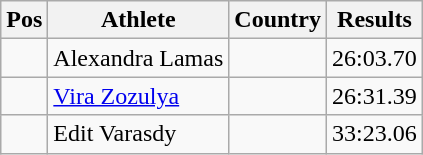<table class="wikitable">
<tr>
<th>Pos</th>
<th>Athlete</th>
<th>Country</th>
<th>Results</th>
</tr>
<tr>
<td align="center"></td>
<td>Alexandra Lamas</td>
<td></td>
<td>26:03.70</td>
</tr>
<tr>
<td align="center"></td>
<td><a href='#'>Vira Zozulya</a></td>
<td></td>
<td>26:31.39</td>
</tr>
<tr>
<td align="center"></td>
<td>Edit Varasdy</td>
<td></td>
<td>33:23.06</td>
</tr>
</table>
